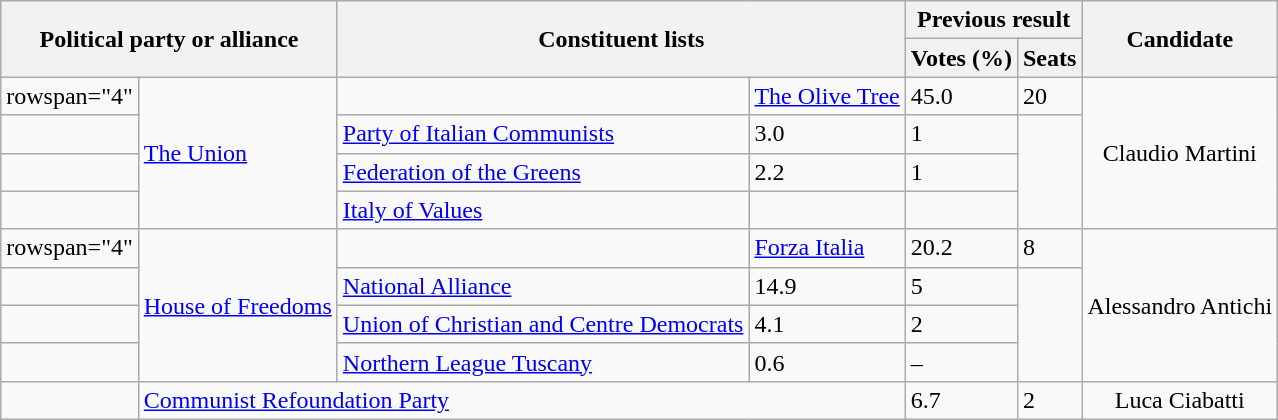<table class="wikitable" style="text-align:left">
<tr>
<th colspan=2 rowspan="2">Political party or alliance</th>
<th colspan=2 rowspan="2">Constituent lists</th>
<th colspan="2">Previous result</th>
<th rowspan="2">Candidate</th>
</tr>
<tr>
<th>Votes (%)</th>
<th>Seats</th>
</tr>
<tr>
<td>rowspan="4" </td>
<td rowspan="4"><a href='#'>The Union</a></td>
<td></td>
<td style="text-align:left;"><a href='#'>The Olive Tree</a></td>
<td>45.0</td>
<td>20</td>
<td rowspan="4" style="text-align: center;">Claudio Martini</td>
</tr>
<tr>
<td></td>
<td><a href='#'>Party of Italian Communists</a></td>
<td>3.0</td>
<td>1</td>
</tr>
<tr>
<td></td>
<td><a href='#'>Federation of the Greens</a></td>
<td>2.2</td>
<td>1</td>
</tr>
<tr>
<td></td>
<td><a href='#'>Italy of Values</a></td>
<td></td>
<td></td>
</tr>
<tr>
<td>rowspan="4" </td>
<td rowspan=4><a href='#'>House of Freedoms</a></td>
<td></td>
<td style="text-align:left;"><a href='#'>Forza Italia</a></td>
<td>20.2</td>
<td>8</td>
<td rowspan="4" style="text-align: center;">Alessandro Antichi</td>
</tr>
<tr>
<td></td>
<td style="text-align:left;"><a href='#'>National Alliance</a></td>
<td>14.9</td>
<td>5</td>
</tr>
<tr>
<td></td>
<td style="text-align:left;"><a href='#'>Union of Christian and Centre Democrats</a></td>
<td>4.1</td>
<td>2</td>
</tr>
<tr>
<td></td>
<td style="text-align:left;"><a href='#'>Northern League Tuscany</a></td>
<td>0.6</td>
<td>–</td>
</tr>
<tr>
<td></td>
<td colspan="3"><a href='#'>Communist Refoundation Party</a></td>
<td>6.7</td>
<td>2</td>
<td style="text-align: center;">Luca Ciabatti</td>
</tr>
</table>
